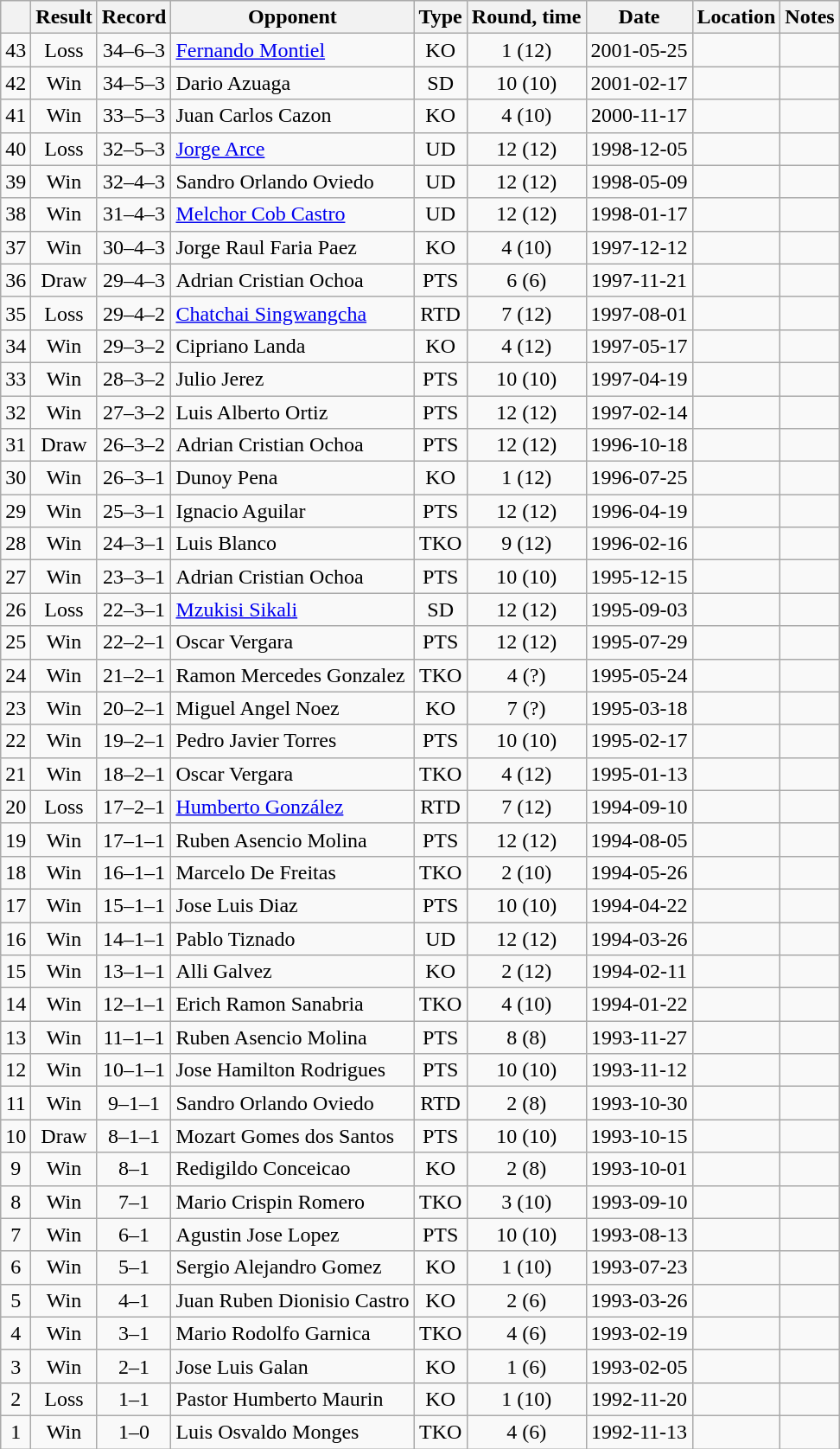<table class=wikitable style=text-align:center>
<tr>
<th></th>
<th>Result</th>
<th>Record</th>
<th>Opponent</th>
<th>Type</th>
<th>Round, time</th>
<th>Date</th>
<th>Location</th>
<th>Notes</th>
</tr>
<tr>
<td>43</td>
<td>Loss</td>
<td>34–6–3</td>
<td align=left><a href='#'>Fernando Montiel</a></td>
<td>KO</td>
<td>1 (12)</td>
<td>2001-05-25</td>
<td align=left></td>
<td align=left></td>
</tr>
<tr>
<td>42</td>
<td>Win</td>
<td>34–5–3</td>
<td align=left>Dario Azuaga</td>
<td>SD</td>
<td>10 (10)</td>
<td>2001-02-17</td>
<td align=left></td>
<td align=left></td>
</tr>
<tr>
<td>41</td>
<td>Win</td>
<td>33–5–3</td>
<td align=left>Juan Carlos Cazon</td>
<td>KO</td>
<td>4 (10)</td>
<td>2000-11-17</td>
<td align=left></td>
<td align=left></td>
</tr>
<tr>
<td>40</td>
<td>Loss</td>
<td>32–5–3</td>
<td align=left><a href='#'>Jorge Arce</a></td>
<td>UD</td>
<td>12 (12)</td>
<td>1998-12-05</td>
<td align=left></td>
<td align=left></td>
</tr>
<tr>
<td>39</td>
<td>Win</td>
<td>32–4–3</td>
<td align=left>Sandro Orlando Oviedo</td>
<td>UD</td>
<td>12 (12)</td>
<td>1998-05-09</td>
<td align=left></td>
<td align=left></td>
</tr>
<tr>
<td>38</td>
<td>Win</td>
<td>31–4–3</td>
<td align=left><a href='#'>Melchor Cob Castro</a></td>
<td>UD</td>
<td>12 (12)</td>
<td>1998-01-17</td>
<td align=left></td>
<td align=left></td>
</tr>
<tr>
<td>37</td>
<td>Win</td>
<td>30–4–3</td>
<td align=left>Jorge Raul Faria Paez</td>
<td>KO</td>
<td>4 (10)</td>
<td>1997-12-12</td>
<td align=left></td>
<td align=left></td>
</tr>
<tr>
<td>36</td>
<td>Draw</td>
<td>29–4–3</td>
<td align=left>Adrian Cristian Ochoa</td>
<td>PTS</td>
<td>6 (6)</td>
<td>1997-11-21</td>
<td align=left></td>
<td align=left></td>
</tr>
<tr>
<td>35</td>
<td>Loss</td>
<td>29–4–2</td>
<td align=left><a href='#'>Chatchai Singwangcha</a></td>
<td>RTD</td>
<td>7 (12)</td>
<td>1997-08-01</td>
<td align=left></td>
<td align=left></td>
</tr>
<tr>
<td>34</td>
<td>Win</td>
<td>29–3–2</td>
<td align=left>Cipriano Landa</td>
<td>KO</td>
<td>4 (12)</td>
<td>1997-05-17</td>
<td align=left></td>
<td align=left></td>
</tr>
<tr>
<td>33</td>
<td>Win</td>
<td>28–3–2</td>
<td align=left>Julio Jerez</td>
<td>PTS</td>
<td>10 (10)</td>
<td>1997-04-19</td>
<td align=left></td>
<td align=left></td>
</tr>
<tr>
<td>32</td>
<td>Win</td>
<td>27–3–2</td>
<td align=left>Luis Alberto Ortiz</td>
<td>PTS</td>
<td>12 (12)</td>
<td>1997-02-14</td>
<td align=left></td>
<td align=left></td>
</tr>
<tr>
<td>31</td>
<td>Draw</td>
<td>26–3–2</td>
<td align=left>Adrian Cristian Ochoa</td>
<td>PTS</td>
<td>12 (12)</td>
<td>1996-10-18</td>
<td align=left></td>
<td align=left></td>
</tr>
<tr>
<td>30</td>
<td>Win</td>
<td>26–3–1</td>
<td align=left>Dunoy Pena</td>
<td>KO</td>
<td>1 (12)</td>
<td>1996-07-25</td>
<td align=left></td>
<td align=left></td>
</tr>
<tr>
<td>29</td>
<td>Win</td>
<td>25–3–1</td>
<td align=left>Ignacio Aguilar</td>
<td>PTS</td>
<td>12 (12)</td>
<td>1996-04-19</td>
<td align=left></td>
<td align=left></td>
</tr>
<tr>
<td>28</td>
<td>Win</td>
<td>24–3–1</td>
<td align=left>Luis Blanco</td>
<td>TKO</td>
<td>9 (12)</td>
<td>1996-02-16</td>
<td align=left></td>
<td align=left></td>
</tr>
<tr>
<td>27</td>
<td>Win</td>
<td>23–3–1</td>
<td align=left>Adrian Cristian Ochoa</td>
<td>PTS</td>
<td>10 (10)</td>
<td>1995-12-15</td>
<td align=left></td>
<td align=left></td>
</tr>
<tr>
<td>26</td>
<td>Loss</td>
<td>22–3–1</td>
<td align=left><a href='#'>Mzukisi Sikali</a></td>
<td>SD</td>
<td>12 (12)</td>
<td>1995-09-03</td>
<td align=left></td>
<td align=left></td>
</tr>
<tr>
<td>25</td>
<td>Win</td>
<td>22–2–1</td>
<td align=left>Oscar Vergara</td>
<td>PTS</td>
<td>12 (12)</td>
<td>1995-07-29</td>
<td align=left></td>
<td align=left></td>
</tr>
<tr>
<td>24</td>
<td>Win</td>
<td>21–2–1</td>
<td align=left>Ramon Mercedes Gonzalez</td>
<td>TKO</td>
<td>4 (?)</td>
<td>1995-05-24</td>
<td align=left></td>
<td align=left></td>
</tr>
<tr>
<td>23</td>
<td>Win</td>
<td>20–2–1</td>
<td align=left>Miguel Angel Noez</td>
<td>KO</td>
<td>7 (?)</td>
<td>1995-03-18</td>
<td align=left></td>
<td align=left></td>
</tr>
<tr>
<td>22</td>
<td>Win</td>
<td>19–2–1</td>
<td align=left>Pedro Javier Torres</td>
<td>PTS</td>
<td>10 (10)</td>
<td>1995-02-17</td>
<td align=left></td>
<td align=left></td>
</tr>
<tr>
<td>21</td>
<td>Win</td>
<td>18–2–1</td>
<td align=left>Oscar Vergara</td>
<td>TKO</td>
<td>4 (12)</td>
<td>1995-01-13</td>
<td align=left></td>
<td align=left></td>
</tr>
<tr>
<td>20</td>
<td>Loss</td>
<td>17–2–1</td>
<td align=left><a href='#'>Humberto González</a></td>
<td>RTD</td>
<td>7 (12)</td>
<td>1994-09-10</td>
<td align=left></td>
<td align=left></td>
</tr>
<tr>
<td>19</td>
<td>Win</td>
<td>17–1–1</td>
<td align=left>Ruben Asencio Molina</td>
<td>PTS</td>
<td>12 (12)</td>
<td>1994-08-05</td>
<td align=left></td>
<td align=left></td>
</tr>
<tr>
<td>18</td>
<td>Win</td>
<td>16–1–1</td>
<td align=left>Marcelo De Freitas</td>
<td>TKO</td>
<td>2 (10)</td>
<td>1994-05-26</td>
<td align=left></td>
<td align=left></td>
</tr>
<tr>
<td>17</td>
<td>Win</td>
<td>15–1–1</td>
<td align=left>Jose Luis Diaz</td>
<td>PTS</td>
<td>10 (10)</td>
<td>1994-04-22</td>
<td align=left></td>
<td align=left></td>
</tr>
<tr>
<td>16</td>
<td>Win</td>
<td>14–1–1</td>
<td align=left>Pablo Tiznado</td>
<td>UD</td>
<td>12 (12)</td>
<td>1994-03-26</td>
<td align=left></td>
<td align=left></td>
</tr>
<tr>
<td>15</td>
<td>Win</td>
<td>13–1–1</td>
<td align=left>Alli Galvez</td>
<td>KO</td>
<td>2 (12)</td>
<td>1994-02-11</td>
<td align=left></td>
<td align=left></td>
</tr>
<tr>
<td>14</td>
<td>Win</td>
<td>12–1–1</td>
<td align=left>Erich Ramon Sanabria</td>
<td>TKO</td>
<td>4 (10)</td>
<td>1994-01-22</td>
<td align=left></td>
<td align=left></td>
</tr>
<tr>
<td>13</td>
<td>Win</td>
<td>11–1–1</td>
<td align=left>Ruben Asencio Molina</td>
<td>PTS</td>
<td>8 (8)</td>
<td>1993-11-27</td>
<td align=left></td>
<td align=left></td>
</tr>
<tr>
<td>12</td>
<td>Win</td>
<td>10–1–1</td>
<td align=left>Jose Hamilton Rodrigues</td>
<td>PTS</td>
<td>10 (10)</td>
<td>1993-11-12</td>
<td align=left></td>
<td align=left></td>
</tr>
<tr>
<td>11</td>
<td>Win</td>
<td>9–1–1</td>
<td align=left>Sandro Orlando Oviedo</td>
<td>RTD</td>
<td>2 (8)</td>
<td>1993-10-30</td>
<td align=left></td>
<td align=left></td>
</tr>
<tr>
<td>10</td>
<td>Draw</td>
<td>8–1–1</td>
<td align=left>Mozart Gomes dos Santos</td>
<td>PTS</td>
<td>10 (10)</td>
<td>1993-10-15</td>
<td align=left></td>
<td align=left></td>
</tr>
<tr>
<td>9</td>
<td>Win</td>
<td>8–1</td>
<td align=left>Redigildo Conceicao</td>
<td>KO</td>
<td>2 (8)</td>
<td>1993-10-01</td>
<td align=left></td>
<td align=left></td>
</tr>
<tr>
<td>8</td>
<td>Win</td>
<td>7–1</td>
<td align=left>Mario Crispin Romero</td>
<td>TKO</td>
<td>3 (10)</td>
<td>1993-09-10</td>
<td align=left></td>
<td align=left></td>
</tr>
<tr>
<td>7</td>
<td>Win</td>
<td>6–1</td>
<td align=left>Agustin Jose Lopez</td>
<td>PTS</td>
<td>10 (10)</td>
<td>1993-08-13</td>
<td align=left></td>
<td align=left></td>
</tr>
<tr>
<td>6</td>
<td>Win</td>
<td>5–1</td>
<td align=left>Sergio Alejandro Gomez</td>
<td>KO</td>
<td>1 (10)</td>
<td>1993-07-23</td>
<td align=left></td>
<td align=left></td>
</tr>
<tr>
<td>5</td>
<td>Win</td>
<td>4–1</td>
<td align=left>Juan Ruben Dionisio Castro</td>
<td>KO</td>
<td>2 (6)</td>
<td>1993-03-26</td>
<td align=left></td>
<td align=left></td>
</tr>
<tr>
<td>4</td>
<td>Win</td>
<td>3–1</td>
<td align=left>Mario Rodolfo Garnica</td>
<td>TKO</td>
<td>4 (6)</td>
<td>1993-02-19</td>
<td align=left></td>
<td align=left></td>
</tr>
<tr>
<td>3</td>
<td>Win</td>
<td>2–1</td>
<td align=left>Jose Luis Galan</td>
<td>KO</td>
<td>1 (6)</td>
<td>1993-02-05</td>
<td align=left></td>
<td align=left></td>
</tr>
<tr>
<td>2</td>
<td>Loss</td>
<td>1–1</td>
<td align=left>Pastor Humberto Maurin</td>
<td>KO</td>
<td>1 (10)</td>
<td>1992-11-20</td>
<td align=left></td>
<td align=left></td>
</tr>
<tr>
<td>1</td>
<td>Win</td>
<td>1–0</td>
<td align=left>Luis Osvaldo Monges</td>
<td>TKO</td>
<td>4 (6)</td>
<td>1992-11-13</td>
<td align=left></td>
<td align=left></td>
</tr>
</table>
